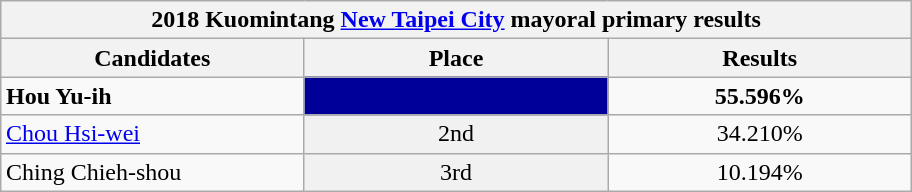<table class="wikitable collapsible" style="margin:1em auto;">
<tr>
<th colspan="5" width=600>2018 Kuomintang <a href='#'>New Taipei City</a> mayoral primary results</th>
</tr>
<tr>
<th width=80>Candidates</th>
<th width=80>Place</th>
<th width=80>Results</th>
</tr>
<tr>
<td><strong>Hou Yu-ih</strong></td>
<td style="background: #000099; text-align:center"><strong></strong></td>
<td style="text-align:center"><strong>55.596%</strong></td>
</tr>
<tr>
<td><a href='#'>Chou Hsi-wei</a></td>
<td style="background: #f1f1f1; text-align:center">2nd</td>
<td style="text-align:center">34.210%</td>
</tr>
<tr>
<td>Ching Chieh-shou</td>
<td style="background: #f1f1f1; text-align:center">3rd</td>
<td style="text-align:center">10.194%</td>
</tr>
</table>
